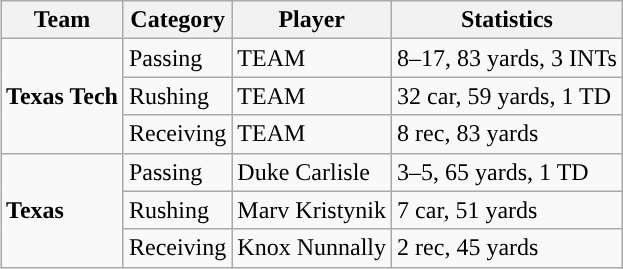<table class="wikitable" style="float: right;">
<tr>
<th>Team</th>
<th>Category</th>
<th>Player</th>
<th>Statistics</th>
</tr>
<tr>
<td rowspan=3><strong>Texas Tech</strong></td>
<td>Passing</td>
<td>TEAM</td>
<td>8–17, 83 yards, 3 INTs</td>
</tr>
<tr>
<td>Rushing</td>
<td>TEAM</td>
<td>32 car, 59 yards, 1 TD</td>
</tr>
<tr>
<td>Receiving</td>
<td>TEAM</td>
<td>8 rec, 83 yards</td>
</tr>
<tr>
<td rowspan=3><strong>Texas</strong></td>
<td>Passing</td>
<td>Duke Carlisle</td>
<td>3–5, 65 yards, 1 TD</td>
</tr>
<tr>
<td>Rushing</td>
<td>Marv Kristynik</td>
<td>7 car, 51 yards</td>
</tr>
<tr>
<td>Receiving</td>
<td>Knox Nunnally</td>
<td>2 rec, 45 yards</td>
</tr>
</table>
